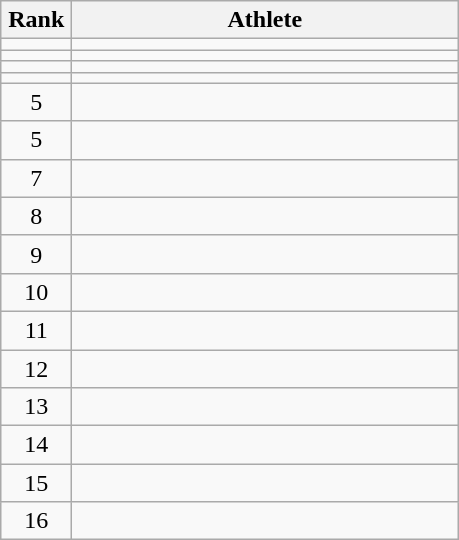<table class="wikitable" style="text-align: center;">
<tr>
<th width=40>Rank</th>
<th width=250>Athlete</th>
</tr>
<tr>
<td></td>
<td align="left"></td>
</tr>
<tr>
<td></td>
<td align="left"></td>
</tr>
<tr>
<td></td>
<td align="left"></td>
</tr>
<tr>
<td></td>
<td align="left"></td>
</tr>
<tr>
<td>5</td>
<td align="left"></td>
</tr>
<tr>
<td>5</td>
<td align="left"></td>
</tr>
<tr>
<td>7</td>
<td align="left"></td>
</tr>
<tr>
<td>8</td>
<td align="left"></td>
</tr>
<tr>
<td>9</td>
<td align="left"></td>
</tr>
<tr>
<td>10</td>
<td align="left"></td>
</tr>
<tr>
<td>11</td>
<td align="left"></td>
</tr>
<tr>
<td>12</td>
<td align="left"></td>
</tr>
<tr>
<td>13</td>
<td align="left"></td>
</tr>
<tr>
<td>14</td>
<td align="left"></td>
</tr>
<tr>
<td>15</td>
<td align="left"></td>
</tr>
<tr>
<td>16</td>
<td align="left"></td>
</tr>
</table>
